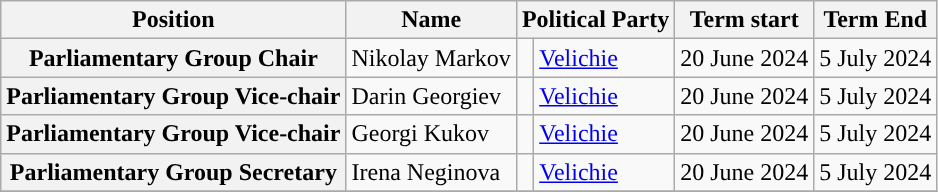<table class="wikitable plainrowheaders">
<tr>
<th>Position</th>
<th>Name</th>
<th colspan="2">Political Party</th>
<th>Term start</th>
<th>Term End</th>
</tr>
<tr>
<th>Parliamentary Group Chair</th>
<td>Nikolay Markov</td>
<td style="background:"></td>
<td><a href='#'>Velichie</a></td>
<td>20 June 2024</td>
<td>5 July 2024</td>
</tr>
<tr>
<th>Parliamentary Group Vice-chair</th>
<td>Darin Georgiev</td>
<td style="background:"></td>
<td><a href='#'>Velichie</a></td>
<td>20 June 2024</td>
<td>5 July 2024</td>
</tr>
<tr>
<th>Parliamentary Group Vice-chair</th>
<td>Georgi Kukov</td>
<td style="background:"></td>
<td><a href='#'>Velichie</a></td>
<td>20 June 2024</td>
<td>5 July 2024</td>
</tr>
<tr>
<th>Parliamentary Group Secretary</th>
<td>Irena Neginova</td>
<td style="background:"></td>
<td><a href='#'>Velichie</a></td>
<td>20 June 2024</td>
<td>5 July 2024</td>
</tr>
<tr>
</tr>
</table>
